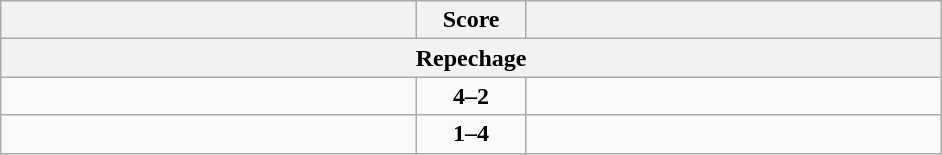<table class="wikitable" style="text-align: left;">
<tr>
<th align="right" width="270"></th>
<th width="65">Score</th>
<th align="left" width="270"></th>
</tr>
<tr>
<th colspan="3">Repechage</th>
</tr>
<tr>
<td><strong></strong></td>
<td align=center><strong>4–2</strong></td>
<td></td>
</tr>
<tr>
<td></td>
<td align=center><strong>1–4</strong></td>
<td><strong></strong></td>
</tr>
</table>
